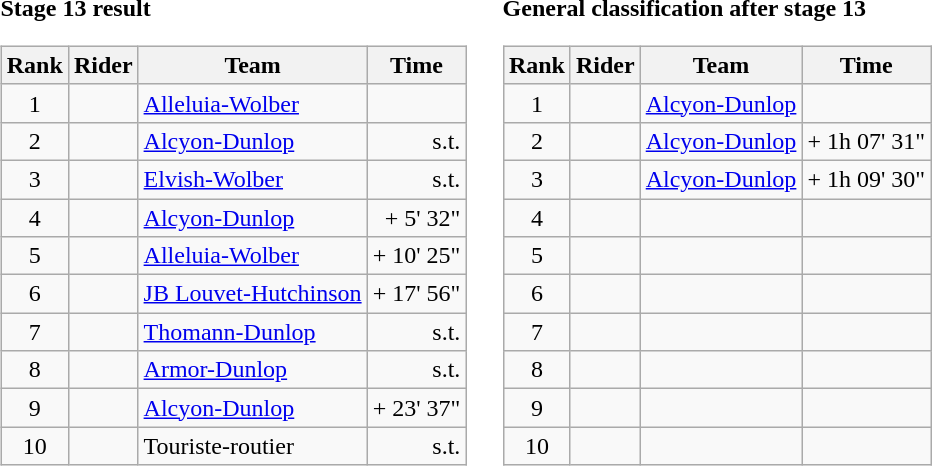<table>
<tr>
<td><strong>Stage 13 result</strong><br><table class="wikitable">
<tr>
<th scope="col">Rank</th>
<th scope="col">Rider</th>
<th scope="col">Team</th>
<th scope="col">Time</th>
</tr>
<tr>
<td style="text-align:center;">1</td>
<td></td>
<td><a href='#'>Alleluia-Wolber</a></td>
<td style="text-align:right;"></td>
</tr>
<tr>
<td style="text-align:center;">2</td>
<td></td>
<td><a href='#'>Alcyon-Dunlop</a></td>
<td style="text-align:right;">s.t.</td>
</tr>
<tr>
<td style="text-align:center;">3</td>
<td></td>
<td><a href='#'>Elvish-Wolber</a></td>
<td style="text-align:right;">s.t.</td>
</tr>
<tr>
<td style="text-align:center;">4</td>
<td></td>
<td><a href='#'>Alcyon-Dunlop</a></td>
<td style="text-align:right;">+ 5' 32"</td>
</tr>
<tr>
<td style="text-align:center;">5</td>
<td></td>
<td><a href='#'>Alleluia-Wolber</a></td>
<td style="text-align:right;">+ 10' 25"</td>
</tr>
<tr>
<td style="text-align:center;">6</td>
<td></td>
<td><a href='#'>JB Louvet-Hutchinson</a></td>
<td style="text-align:right;">+ 17' 56"</td>
</tr>
<tr>
<td style="text-align:center;">7</td>
<td></td>
<td><a href='#'>Thomann-Dunlop</a></td>
<td style="text-align:right;">s.t.</td>
</tr>
<tr>
<td style="text-align:center;">8</td>
<td></td>
<td><a href='#'>Armor-Dunlop</a></td>
<td style="text-align:right;">s.t.</td>
</tr>
<tr>
<td style="text-align:center;">9</td>
<td></td>
<td><a href='#'>Alcyon-Dunlop</a></td>
<td style="text-align:right;">+ 23' 37"</td>
</tr>
<tr>
<td style="text-align:center;">10</td>
<td></td>
<td>Touriste-routier</td>
<td style="text-align:right;">s.t.</td>
</tr>
</table>
</td>
<td></td>
<td><strong>General classification after stage 13</strong><br><table class="wikitable">
<tr>
<th scope="col">Rank</th>
<th scope="col">Rider</th>
<th scope="col">Team</th>
<th scope="col">Time</th>
</tr>
<tr>
<td style="text-align:center;">1</td>
<td></td>
<td><a href='#'>Alcyon-Dunlop</a></td>
<td style="text-align:right;"></td>
</tr>
<tr>
<td style="text-align:center;">2</td>
<td></td>
<td><a href='#'>Alcyon-Dunlop</a></td>
<td style="text-align:right;">+ 1h 07' 31"</td>
</tr>
<tr>
<td style="text-align:center;">3</td>
<td></td>
<td><a href='#'>Alcyon-Dunlop</a></td>
<td style="text-align:right;">+ 1h 09' 30"</td>
</tr>
<tr>
<td style="text-align:center;">4</td>
<td></td>
<td></td>
<td></td>
</tr>
<tr>
<td style="text-align:center;">5</td>
<td></td>
<td></td>
<td></td>
</tr>
<tr>
<td style="text-align:center;">6</td>
<td></td>
<td></td>
<td></td>
</tr>
<tr>
<td style="text-align:center;">7</td>
<td></td>
<td></td>
<td></td>
</tr>
<tr>
<td style="text-align:center;">8</td>
<td></td>
<td></td>
<td></td>
</tr>
<tr>
<td style="text-align:center;">9</td>
<td></td>
<td></td>
<td></td>
</tr>
<tr>
<td style="text-align:center;">10</td>
<td></td>
<td></td>
<td></td>
</tr>
</table>
</td>
</tr>
</table>
